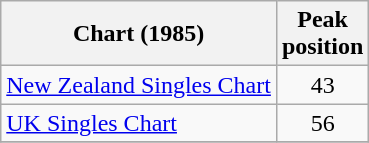<table class="wikitable sortable">
<tr>
<th>Chart (1985)</th>
<th>Peak<br>position</th>
</tr>
<tr>
<td><a href='#'>New Zealand Singles Chart</a></td>
<td align="center">43</td>
</tr>
<tr>
<td><a href='#'>UK Singles Chart</a></td>
<td align="center">56</td>
</tr>
<tr>
</tr>
</table>
